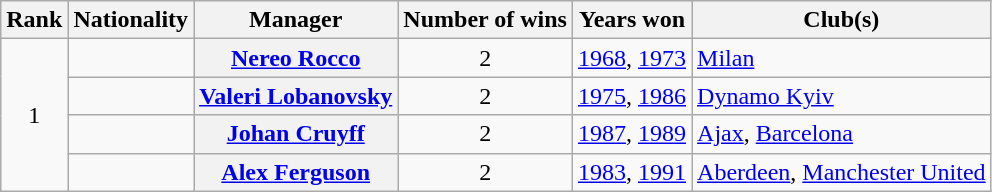<table class="wikitable plainrowheaders" style="text-align:center;">
<tr>
<th scope=col>Rank</th>
<th scope=col>Nationality</th>
<th scope=col>Manager</th>
<th scope=col>Number of wins</th>
<th csope=col>Years won</th>
<th scope=col>Club(s)</th>
</tr>
<tr>
<td rowspan=4>1</td>
<td></td>
<th scope=row align=left><a href='#'>Nereo Rocco</a></th>
<td>2</td>
<td><a href='#'>1968</a>, <a href='#'>1973</a></td>
<td align=left><a href='#'>Milan</a></td>
</tr>
<tr>
<td></td>
<th scope=row align=left><a href='#'>Valeri Lobanovsky</a></th>
<td>2</td>
<td><a href='#'>1975</a>, <a href='#'>1986</a></td>
<td align=left><a href='#'>Dynamo Kyiv</a></td>
</tr>
<tr>
<td></td>
<th scope=row align=left><a href='#'>Johan Cruyff</a></th>
<td>2</td>
<td><a href='#'>1987</a>, <a href='#'>1989</a></td>
<td align=left><a href='#'>Ajax</a>, <a href='#'>Barcelona</a></td>
</tr>
<tr>
<td></td>
<th scope=row align=left><a href='#'>Alex Ferguson</a></th>
<td>2</td>
<td><a href='#'>1983</a>, <a href='#'>1991</a></td>
<td align=left><a href='#'>Aberdeen</a>, <a href='#'>Manchester United</a></td>
</tr>
</table>
